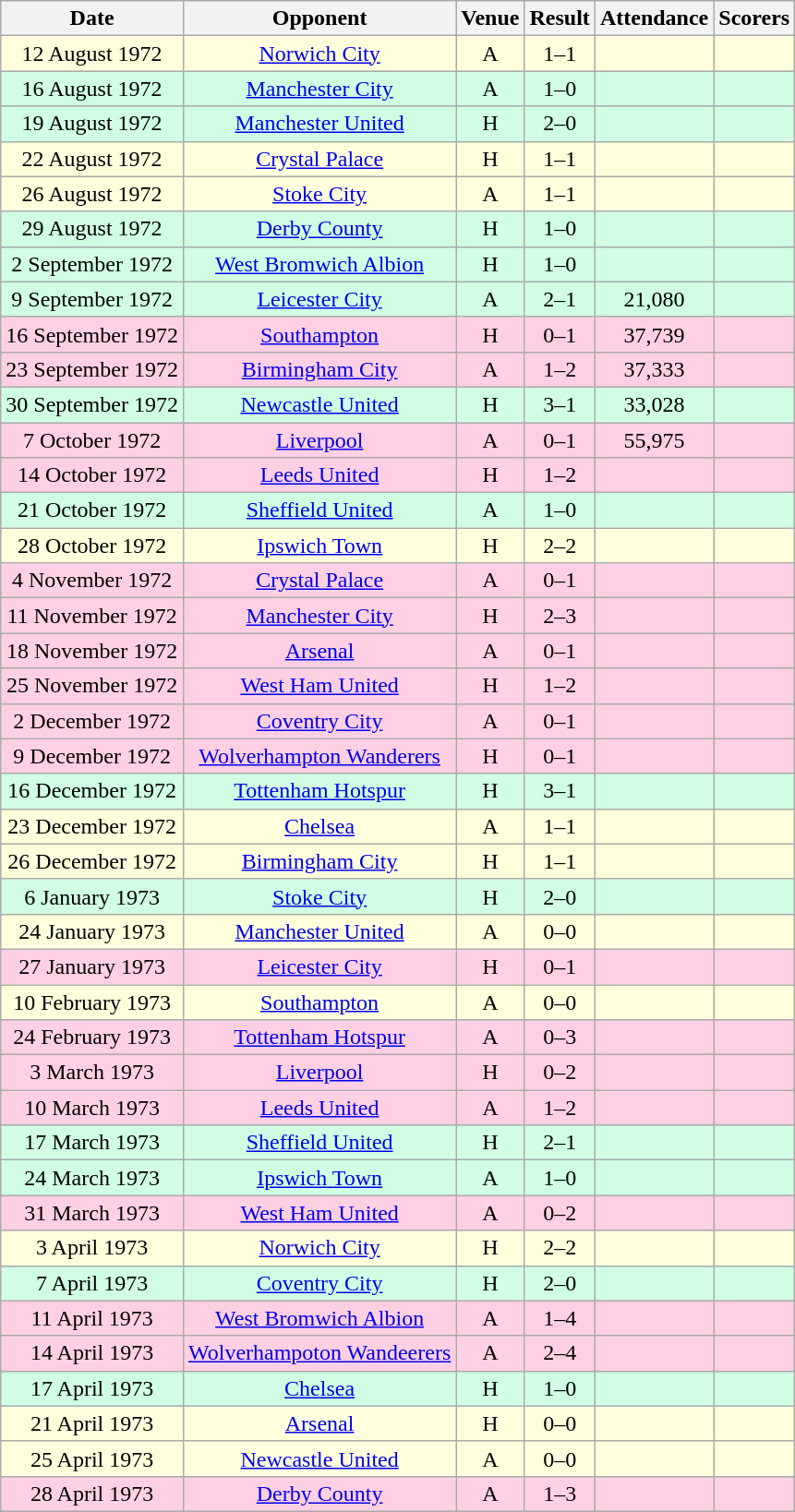<table class="wikitable sortable" style="font-size:100%; text-align:center">
<tr>
<th>Date</th>
<th>Opponent</th>
<th>Venue</th>
<th>Result</th>
<th>Attendance</th>
<th>Scorers</th>
</tr>
<tr style="background-color: #ffffdd;">
<td>12 August 1972</td>
<td><a href='#'>Norwich City</a></td>
<td>A</td>
<td>1–1</td>
<td></td>
<td></td>
</tr>
<tr style="background-color: #d0ffe3;">
<td>16 August 1972</td>
<td><a href='#'>Manchester City</a></td>
<td>A</td>
<td>1–0</td>
<td></td>
<td></td>
</tr>
<tr style="background-color: #d0ffe3;">
<td>19 August 1972</td>
<td><a href='#'>Manchester United</a></td>
<td>H</td>
<td>2–0</td>
<td></td>
<td></td>
</tr>
<tr style="background-color: #ffffdd;">
<td>22 August 1972</td>
<td><a href='#'>Crystal Palace</a></td>
<td>H</td>
<td>1–1</td>
<td></td>
<td></td>
</tr>
<tr style="background-color: #ffffdd;">
<td>26 August 1972</td>
<td><a href='#'>Stoke City</a></td>
<td>A</td>
<td>1–1</td>
<td></td>
<td></td>
</tr>
<tr style="background-color: #d0ffe3;">
<td>29 August 1972</td>
<td><a href='#'>Derby County</a></td>
<td>H</td>
<td>1–0</td>
<td></td>
<td></td>
</tr>
<tr style="background-color: #d0ffe3;">
<td>2 September 1972</td>
<td><a href='#'>West Bromwich Albion</a></td>
<td>H</td>
<td>1–0</td>
<td></td>
<td></td>
</tr>
<tr style="background-color: #d0ffe3;">
<td>9 September 1972</td>
<td><a href='#'>Leicester City</a></td>
<td>A</td>
<td>2–1</td>
<td>21,080</td>
<td></td>
</tr>
<tr style="background-color: #ffd0e3;">
<td>16 September 1972</td>
<td><a href='#'>Southampton</a></td>
<td>H</td>
<td>0–1</td>
<td>37,739</td>
<td></td>
</tr>
<tr style="background-color: #ffd0e3;">
<td>23 September 1972</td>
<td><a href='#'>Birmingham City</a></td>
<td>A</td>
<td>1–2</td>
<td>37,333</td>
<td></td>
</tr>
<tr style="background-color: #d0ffe3;">
<td>30 September 1972</td>
<td><a href='#'>Newcastle United</a></td>
<td>H</td>
<td>3–1</td>
<td>33,028</td>
<td></td>
</tr>
<tr style="background-color: #ffd0e3;">
<td>7 October 1972</td>
<td><a href='#'>Liverpool</a></td>
<td>A</td>
<td>0–1</td>
<td>55,975</td>
<td></td>
</tr>
<tr style="background-color: #ffd0e3;">
<td>14 October 1972</td>
<td><a href='#'>Leeds United</a></td>
<td>H</td>
<td>1–2</td>
<td></td>
<td></td>
</tr>
<tr style="background-color: #d0ffe3;">
<td>21 October 1972</td>
<td><a href='#'>Sheffield United</a></td>
<td>A</td>
<td>1–0</td>
<td></td>
<td></td>
</tr>
<tr style="background-color: #ffffdd;">
<td>28 October 1972</td>
<td><a href='#'>Ipswich Town</a></td>
<td>H</td>
<td>2–2</td>
<td></td>
<td></td>
</tr>
<tr style="background-color: #ffd0e3;">
<td>4 November 1972</td>
<td><a href='#'>Crystal Palace</a></td>
<td>A</td>
<td>0–1</td>
<td></td>
<td></td>
</tr>
<tr style="background-color: #ffd0e3;">
<td>11 November 1972</td>
<td><a href='#'>Manchester City</a></td>
<td>H</td>
<td>2–3</td>
<td></td>
<td></td>
</tr>
<tr style="background-color: #ffd0e3;">
<td>18 November 1972</td>
<td><a href='#'>Arsenal</a></td>
<td>A</td>
<td>0–1</td>
<td></td>
<td></td>
</tr>
<tr style="background-color: #ffd0e3;">
<td>25 November 1972</td>
<td><a href='#'>West Ham United</a></td>
<td>H</td>
<td>1–2</td>
<td></td>
<td></td>
</tr>
<tr style="background-color: #ffd0e3;">
<td>2 December 1972</td>
<td><a href='#'>Coventry City</a></td>
<td>A</td>
<td>0–1</td>
<td></td>
<td></td>
</tr>
<tr style="background-color: #ffd0e3;">
<td>9 December 1972</td>
<td><a href='#'>Wolverhampton Wanderers</a></td>
<td>H</td>
<td>0–1</td>
<td></td>
<td></td>
</tr>
<tr style="background-color: #d0ffe3;">
<td>16 December 1972</td>
<td><a href='#'>Tottenham Hotspur</a></td>
<td>H</td>
<td>3–1</td>
<td></td>
<td></td>
</tr>
<tr style="background-color: #ffffdd;">
<td>23 December 1972</td>
<td><a href='#'>Chelsea</a></td>
<td>A</td>
<td>1–1</td>
<td></td>
<td></td>
</tr>
<tr style="background-color: #ffffdd;">
<td>26 December 1972</td>
<td><a href='#'>Birmingham City</a></td>
<td>H</td>
<td>1–1</td>
<td></td>
<td></td>
</tr>
<tr style="background-color: #d0ffe3;">
<td>6 January 1973</td>
<td><a href='#'>Stoke City</a></td>
<td>H</td>
<td>2–0</td>
<td></td>
<td></td>
</tr>
<tr style="background-color: #ffffdd;">
<td>24 January 1973</td>
<td><a href='#'>Manchester United</a></td>
<td>A</td>
<td>0–0</td>
<td></td>
<td></td>
</tr>
<tr style="background-color: #ffd0e3;">
<td>27 January 1973</td>
<td><a href='#'>Leicester City</a></td>
<td>H</td>
<td>0–1</td>
<td></td>
<td></td>
</tr>
<tr style="background-color: #ffffdd;">
<td>10 February 1973</td>
<td><a href='#'>Southampton</a></td>
<td>A</td>
<td>0–0</td>
<td></td>
<td></td>
</tr>
<tr style="background-color: #ffd0e3;">
<td>24 February 1973</td>
<td><a href='#'>Tottenham Hotspur</a></td>
<td>A</td>
<td>0–3</td>
<td></td>
<td></td>
</tr>
<tr style="background-color: #ffd0e3;">
<td>3 March 1973</td>
<td><a href='#'>Liverpool</a></td>
<td>H</td>
<td>0–2</td>
<td></td>
<td></td>
</tr>
<tr style="background-color: #ffd0e3;">
<td>10 March 1973</td>
<td><a href='#'>Leeds United</a></td>
<td>A</td>
<td>1–2</td>
<td></td>
<td></td>
</tr>
<tr style="background-color: #d0ffe3;">
<td>17 March 1973</td>
<td><a href='#'>Sheffield United</a></td>
<td>H</td>
<td>2–1</td>
<td></td>
<td></td>
</tr>
<tr style="background-color: #d0ffe3;">
<td>24 March 1973</td>
<td><a href='#'>Ipswich Town</a></td>
<td>A</td>
<td>1–0</td>
<td></td>
<td></td>
</tr>
<tr style="background-color: #ffd0e3;">
<td>31 March 1973</td>
<td><a href='#'>West Ham United</a></td>
<td>A</td>
<td>0–2</td>
<td></td>
<td></td>
</tr>
<tr style="background-color: #ffffdd;">
<td>3 April 1973</td>
<td><a href='#'>Norwich City</a></td>
<td>H</td>
<td>2–2</td>
<td></td>
<td></td>
</tr>
<tr style="background-color: #d0ffe3;">
<td>7 April 1973</td>
<td><a href='#'>Coventry City</a></td>
<td>H</td>
<td>2–0</td>
<td></td>
<td></td>
</tr>
<tr style="background-color: #ffd0e3;">
<td>11 April 1973</td>
<td><a href='#'>West Bromwich Albion</a></td>
<td>A</td>
<td>1–4</td>
<td></td>
<td></td>
</tr>
<tr style="background-color: #ffd0e3;">
<td>14 April 1973</td>
<td><a href='#'>Wolverhampoton Wandeerers</a></td>
<td>A</td>
<td>2–4</td>
<td></td>
<td></td>
</tr>
<tr style="background-color: #d0ffe3;">
<td>17 April 1973</td>
<td><a href='#'>Chelsea</a></td>
<td>H</td>
<td>1–0</td>
<td></td>
<td></td>
</tr>
<tr style="background-color: #ffffdd;">
<td>21 April 1973</td>
<td><a href='#'>Arsenal</a></td>
<td>H</td>
<td>0–0</td>
<td></td>
<td></td>
</tr>
<tr style="background-color: #ffffdd;">
<td>25 April 1973</td>
<td><a href='#'>Newcastle United</a></td>
<td>A</td>
<td>0–0</td>
<td></td>
<td></td>
</tr>
<tr style="background-color: #ffd0e3;">
<td>28 April 1973</td>
<td><a href='#'>Derby County</a></td>
<td>A</td>
<td>1–3</td>
<td></td>
<td></td>
</tr>
</table>
